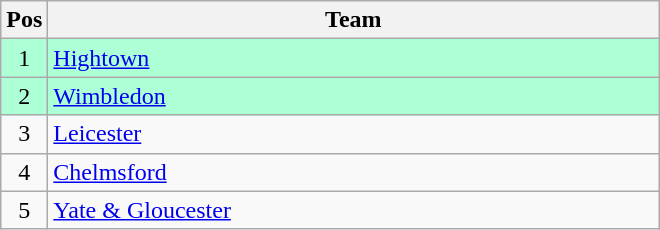<table class="wikitable" style="font-size: 100%">
<tr>
<th width=20>Pos</th>
<th width=400>Team</th>
</tr>
<tr align=center style="background: #ADFFD6;">
<td>1</td>
<td align="left"><a href='#'>Hightown</a></td>
</tr>
<tr align=center style="background: #ADFFD6;">
<td>2</td>
<td align="left"><a href='#'>Wimbledon</a></td>
</tr>
<tr align=center>
<td>3</td>
<td align="left"><a href='#'>Leicester</a></td>
</tr>
<tr align=center>
<td>4</td>
<td align="left"><a href='#'>Chelmsford</a></td>
</tr>
<tr align=center>
<td>5</td>
<td align="left"><a href='#'>Yate & Gloucester</a></td>
</tr>
</table>
